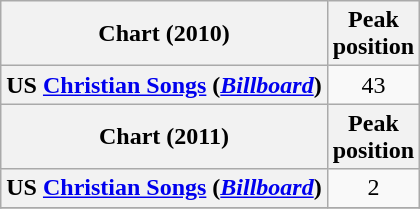<table class="wikitable sortable plainrowheaders" style="text-align:center">
<tr>
<th scope="col">Chart (2010)</th>
<th scope="col">Peak<br>position</th>
</tr>
<tr>
<th scope="row">US <a href='#'>Christian Songs</a> (<em><a href='#'>Billboard</a></em>)</th>
<td>43</td>
</tr>
<tr>
<th scope="col">Chart (2011)</th>
<th scope="col">Peak<br>position</th>
</tr>
<tr>
<th scope="row">US <a href='#'>Christian Songs</a> (<em><a href='#'>Billboard</a></em>)</th>
<td>2</td>
</tr>
<tr>
</tr>
</table>
